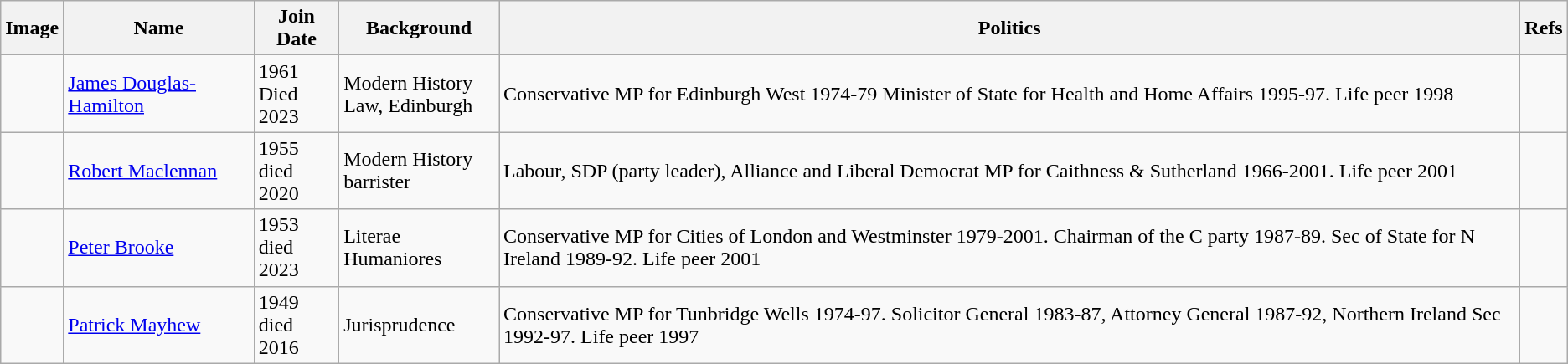<table class="wikitable sortable">
<tr>
<th class="unsortable">Image</th>
<th>Name</th>
<th>Join<br>Date</th>
<th>Background</th>
<th>Politics</th>
<th>Refs</th>
</tr>
<tr>
<td></td>
<td><a href='#'>James Douglas-Hamilton</a></td>
<td>1961<br>Died 2023</td>
<td>Modern History<br>Law, Edinburgh</td>
<td>Conservative MP for Edinburgh West 1974-79 Minister of State for Health and Home Affairs 1995-97. Life peer 1998</td>
<td></td>
</tr>
<tr>
<td></td>
<td><a href='#'>Robert Maclennan</a></td>
<td>1955<br>died 2020</td>
<td>Modern History<br>barrister</td>
<td>Labour, SDP (party leader), Alliance and Liberal Democrat MP for Caithness & Sutherland 1966-2001. Life peer 2001</td>
<td></td>
</tr>
<tr>
<td></td>
<td><a href='#'>Peter Brooke</a></td>
<td>1953<br>died 2023</td>
<td>Literae Humaniores</td>
<td>Conservative MP for Cities of London and Westminster 1979-2001. Chairman of the C party 1987-89. Sec of State for N Ireland 1989-92. Life peer 2001</td>
<td></td>
</tr>
<tr>
<td></td>
<td><a href='#'>Patrick Mayhew</a></td>
<td>1949<br>died 2016</td>
<td>Jurisprudence</td>
<td>Conservative MP for Tunbridge Wells 1974-97. Solicitor General 1983-87, Attorney General 1987-92, Northern Ireland Sec 1992-97. Life peer 1997</td>
<td></td>
</tr>
</table>
